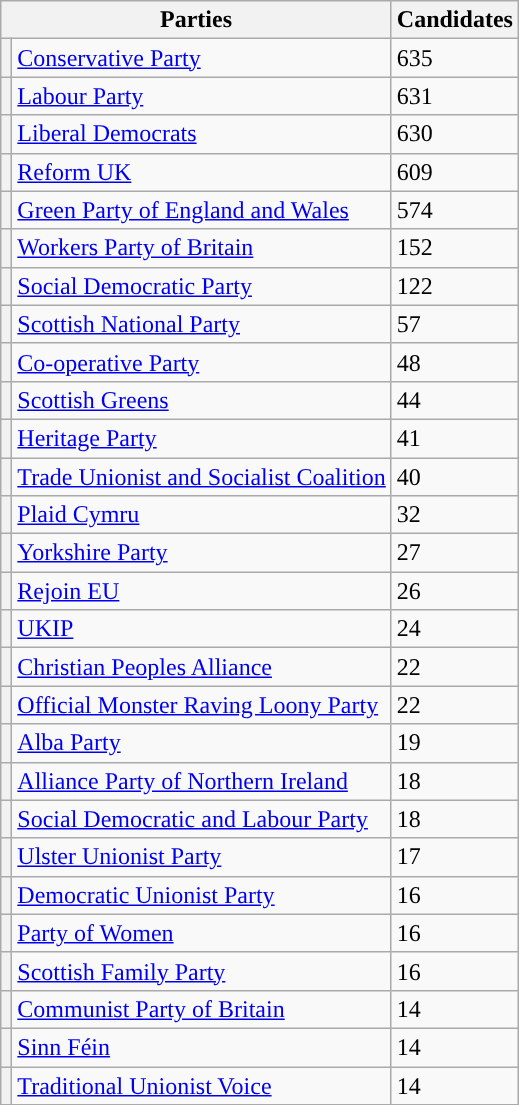<table class="wikitable sortable">
<tr>
<th colspan="2" class="unsortable">Parties</th>
<th>Candidates</th>
</tr>
<tr>
<th class="unsortable" style="background-color: "></th>
<td><a href='#'>Conservative Party</a></td>
<td>635</td>
</tr>
<tr>
<th class="unsortable" style="background-color: "></th>
<td><a href='#'>Labour Party</a></td>
<td>631</td>
</tr>
<tr>
<th class="unsortable" style="background-color: "></th>
<td><a href='#'>Liberal Democrats</a></td>
<td>630</td>
</tr>
<tr>
<th class="unsortable" style="background-color: "></th>
<td><a href='#'>Reform UK</a></td>
<td>609</td>
</tr>
<tr>
<th class="unsortable" style="background-color: "></th>
<td><a href='#'>Green Party of England and Wales</a></td>
<td>574</td>
</tr>
<tr>
<th class="unsortable" style="background-color: "></th>
<td><a href='#'>Workers Party of Britain</a></td>
<td>152</td>
</tr>
<tr>
<th class="unsortable" style="background-color: "></th>
<td><a href='#'>Social Democratic Party</a></td>
<td>122</td>
</tr>
<tr>
<th class="unsortable" style="background-color: "></th>
<td><a href='#'>Scottish National Party</a></td>
<td>57</td>
</tr>
<tr>
<th class="unsortable" style="background-color: "></th>
<td><a href='#'>Co-operative Party</a></td>
<td>48</td>
</tr>
<tr>
<th class="unsortable" style="background-color: "></th>
<td><a href='#'>Scottish Greens</a></td>
<td>44</td>
</tr>
<tr>
<th class="unsortable" style="background-color: "></th>
<td><a href='#'>Heritage Party</a></td>
<td>41</td>
</tr>
<tr>
<th class="unsortable" style="background-color: "></th>
<td><a href='#'>Trade Unionist and Socialist Coalition</a></td>
<td>40</td>
</tr>
<tr>
<th class="unsortable" style="background-color: "></th>
<td><a href='#'>Plaid Cymru</a></td>
<td>32</td>
</tr>
<tr>
<th class="unsortable" style="background-color: "></th>
<td><a href='#'>Yorkshire Party</a></td>
<td>27</td>
</tr>
<tr>
<th class="unsortable" style="background-color: "></th>
<td><a href='#'>Rejoin EU</a></td>
<td>26</td>
</tr>
<tr>
<th class="unsortable" style="background-color: "></th>
<td><a href='#'>UKIP</a></td>
<td>24</td>
</tr>
<tr>
<th class="unsortable" style="background-color: "></th>
<td><a href='#'>Christian Peoples Alliance</a></td>
<td>22</td>
</tr>
<tr>
<th class="unsortable" style="background-color: "></th>
<td><a href='#'>Official Monster Raving Loony Party</a></td>
<td>22</td>
</tr>
<tr>
<th class="unsortable" style="background-color: "></th>
<td><a href='#'>Alba Party</a></td>
<td>19</td>
</tr>
<tr>
<th class="unsortable" style="background-color: "></th>
<td><a href='#'>Alliance Party of Northern Ireland</a></td>
<td>18</td>
</tr>
<tr>
<th class="unsortable" style="background-color: "></th>
<td><a href='#'>Social Democratic and Labour Party</a></td>
<td>18</td>
</tr>
<tr>
<th class="unsortable" style="background-color: "></th>
<td><a href='#'>Ulster Unionist Party</a></td>
<td>17</td>
</tr>
<tr>
<th class="unsortable" style="background-color: "></th>
<td><a href='#'>Democratic Unionist Party</a></td>
<td>16</td>
</tr>
<tr>
<th class="unsortable" style="background-color: "></th>
<td><a href='#'>Party of Women</a></td>
<td>16</td>
</tr>
<tr>
<th class="unsortable" style="background-color: "></th>
<td><a href='#'>Scottish Family Party</a></td>
<td>16</td>
</tr>
<tr>
<th class="unsortable" style="background-color: "></th>
<td><a href='#'>Communist Party of Britain</a></td>
<td>14</td>
</tr>
<tr>
<th class="unsortable" style="background-color: "></th>
<td><a href='#'>Sinn Féin</a></td>
<td>14</td>
</tr>
<tr>
<th class="unsortable" style="background-color: "></th>
<td><a href='#'>Traditional Unionist Voice</a></td>
<td>14</td>
</tr>
</table>
